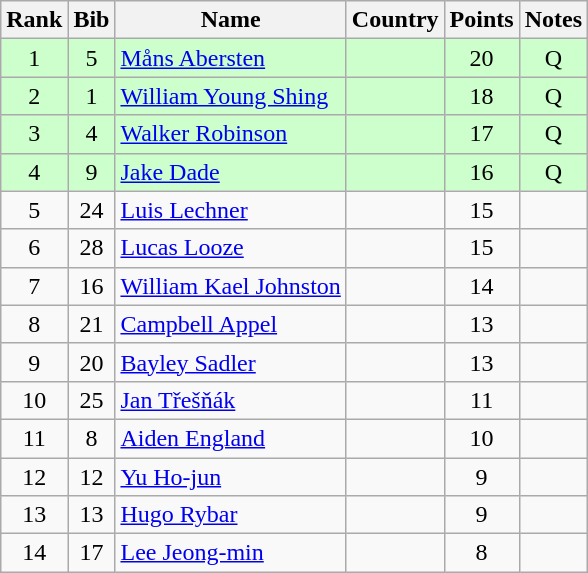<table class="wikitable sortable" style="text-align:center">
<tr>
<th>Rank</th>
<th>Bib</th>
<th>Name</th>
<th>Country</th>
<th>Points</th>
<th>Notes</th>
</tr>
<tr bgcolor=ccffcc>
<td>1</td>
<td>5</td>
<td align=left><a href='#'>Måns Abersten</a></td>
<td align=left></td>
<td>20</td>
<td>Q</td>
</tr>
<tr bgcolor=ccffcc>
<td>2</td>
<td>1</td>
<td align=left><a href='#'>William Young Shing</a></td>
<td align=left></td>
<td>18</td>
<td>Q</td>
</tr>
<tr bgcolor=ccffcc>
<td>3</td>
<td>4</td>
<td align=left><a href='#'>Walker Robinson</a></td>
<td align=left></td>
<td>17</td>
<td>Q</td>
</tr>
<tr bgcolor=ccffcc>
<td>4</td>
<td>9</td>
<td align=left><a href='#'>Jake Dade</a></td>
<td align=left></td>
<td>16</td>
<td>Q</td>
</tr>
<tr>
<td>5</td>
<td>24</td>
<td align=left><a href='#'>Luis Lechner</a></td>
<td align=left></td>
<td>15</td>
<td></td>
</tr>
<tr>
<td>6</td>
<td>28</td>
<td align=left><a href='#'>Lucas Looze</a></td>
<td align=left></td>
<td>15</td>
<td></td>
</tr>
<tr>
<td>7</td>
<td>16</td>
<td align=left><a href='#'>William Kael Johnston</a></td>
<td align=left></td>
<td>14</td>
<td></td>
</tr>
<tr>
<td>8</td>
<td>21</td>
<td align=left><a href='#'>Campbell Appel</a></td>
<td align=left></td>
<td>13</td>
<td></td>
</tr>
<tr>
<td>9</td>
<td>20</td>
<td align=left><a href='#'>Bayley Sadler</a></td>
<td align=left></td>
<td>13</td>
<td></td>
</tr>
<tr>
<td>10</td>
<td>25</td>
<td align=left><a href='#'>Jan Třešňák</a></td>
<td align=left></td>
<td>11</td>
<td></td>
</tr>
<tr>
<td>11</td>
<td>8</td>
<td align=left><a href='#'>Aiden England</a></td>
<td align=left></td>
<td>10</td>
<td></td>
</tr>
<tr>
<td>12</td>
<td>12</td>
<td align=left><a href='#'>Yu Ho-jun</a></td>
<td align=left></td>
<td>9</td>
<td></td>
</tr>
<tr>
<td>13</td>
<td>13</td>
<td align=left><a href='#'>Hugo Rybar</a></td>
<td align=left></td>
<td>9</td>
<td></td>
</tr>
<tr>
<td>14</td>
<td>17</td>
<td align=left><a href='#'>Lee Jeong-min</a></td>
<td align=left></td>
<td>8</td>
<td></td>
</tr>
</table>
